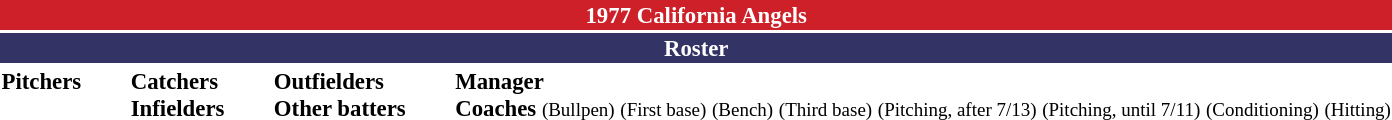<table class="toccolours" style="font-size: 95%;">
<tr>
<th colspan="10" style="background-color: #CE2029; color: white; text-align: center;">1977 California Angels</th>
</tr>
<tr>
<td colspan="10" style="background-color:#333366; color: white; text-align: center;"><strong>Roster</strong></td>
</tr>
<tr>
<td valign="top"><strong>Pitchers</strong><br>

















</td>
<td width="25px"></td>
<td valign="top"><strong>Catchers</strong><br>


<strong>Infielders</strong>











</td>
<td width="25px"></td>
<td valign="top"><strong>Outfielders</strong><br>







<strong>Other batters</strong>

</td>
<td width="25px"></td>
<td valign="top"><strong>Manager</strong><br>

<strong>Coaches</strong>
 <small>(Bullpen)</small>
 <small>(First base)</small>
 <small>(Bench)</small>
 <small>(Third base)</small>
 <small>(Pitching, after 7/13)</small>
 <small>(Pitching, until 7/11)</small>
 <small>(Conditioning)</small>
 <small>(Hitting)</small></td>
</tr>
</table>
